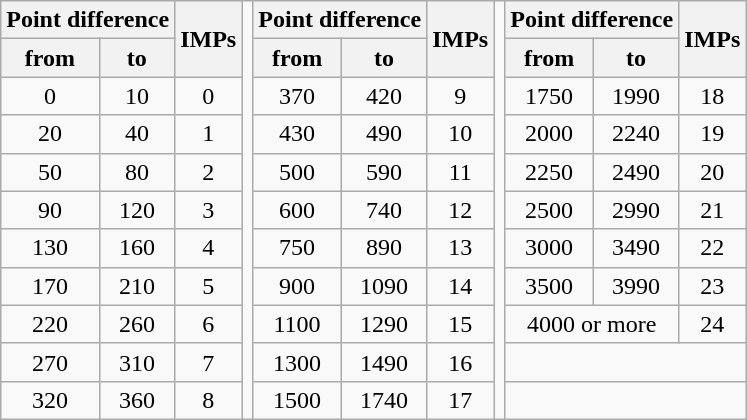<table class="wikitable" style="float:left; margin-top:10px; margin-right:10px;">
<tr>
<th colspan="2">Point difference</th>
<th rowspan="2">IMPs</th>
<th rowspan="11" style="background:none"></th>
<th colspan="2">Point difference</th>
<th rowspan="2">IMPs</th>
<th rowspan="11" style="background:none"></th>
<th colspan="2">Point difference</th>
<th rowspan="2">IMPs</th>
</tr>
<tr>
<th>from</th>
<th>to</th>
<th>from</th>
<th>to</th>
<th>from</th>
<th>to</th>
</tr>
<tr align=center>
<td>0</td>
<td>10</td>
<td>0</td>
<td>370</td>
<td>420</td>
<td>9</td>
<td>1750</td>
<td>1990</td>
<td>18</td>
</tr>
<tr align=center>
<td>20</td>
<td>40</td>
<td>1</td>
<td>430</td>
<td>490</td>
<td>10</td>
<td>2000</td>
<td>2240</td>
<td>19</td>
</tr>
<tr align=center>
<td>50</td>
<td>80</td>
<td>2</td>
<td>500</td>
<td>590</td>
<td>11</td>
<td>2250</td>
<td>2490</td>
<td>20</td>
</tr>
<tr align=center>
<td>90</td>
<td>120</td>
<td>3</td>
<td>600</td>
<td>740</td>
<td>12</td>
<td>2500</td>
<td>2990</td>
<td>21</td>
</tr>
<tr align=center>
<td>130</td>
<td>160</td>
<td>4</td>
<td>750</td>
<td>890</td>
<td>13</td>
<td>3000</td>
<td>3490</td>
<td>22</td>
</tr>
<tr align=center>
<td>170</td>
<td>210</td>
<td>5</td>
<td>900</td>
<td>1090</td>
<td>14</td>
<td>3500</td>
<td>3990</td>
<td>23</td>
</tr>
<tr align=center>
<td>220</td>
<td>260</td>
<td>6</td>
<td>1100</td>
<td>1290</td>
<td>15</td>
<td colspan="2">4000 or more</td>
<td>24</td>
</tr>
<tr align=center>
<td>270</td>
<td>310</td>
<td>7</td>
<td>1300</td>
<td>1490</td>
<td>16</td>
<td colspan="3"></td>
</tr>
<tr align=center>
<td>320</td>
<td>360</td>
<td>8</td>
<td>1500</td>
<td>1740</td>
<td>17</td>
<td colspan="3"></td>
</tr>
</table>
